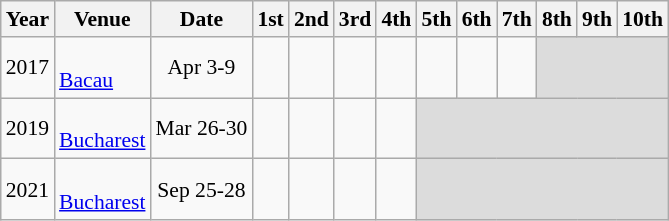<table class="wikitable" style="text-align:left; font-size:90%">
<tr>
<th>Year</th>
<th>Venue</th>
<th>Date</th>
<th>1st</th>
<th>2nd</th>
<th>3rd</th>
<th>4th</th>
<th>5th</th>
<th>6th</th>
<th>7th</th>
<th>8th</th>
<th>9th</th>
<th>10th</th>
</tr>
<tr>
<td align="center">2017</td>
<td><br><a href='#'>Bacau</a></td>
<td align="center">Apr 3-9</td>
<td></td>
<td></td>
<td></td>
<td></td>
<td></td>
<td></td>
<td></td>
<td colspan=3 bgcolor=#DCDCDC></td>
</tr>
<tr>
<td align="center">2019</td>
<td><br><a href='#'>Bucharest</a></td>
<td align="center">Mar 26-30</td>
<td></td>
<td></td>
<td></td>
<td></td>
<td colspan=6 bgcolor=#DCDCDC></td>
</tr>
<tr>
<td align="center">2021</td>
<td><br><a href='#'>Bucharest</a></td>
<td align="center">Sep 25-28</td>
<td></td>
<td></td>
<td></td>
<td></td>
<td colspan=6 bgcolor=#DCDCDC></td>
</tr>
</table>
